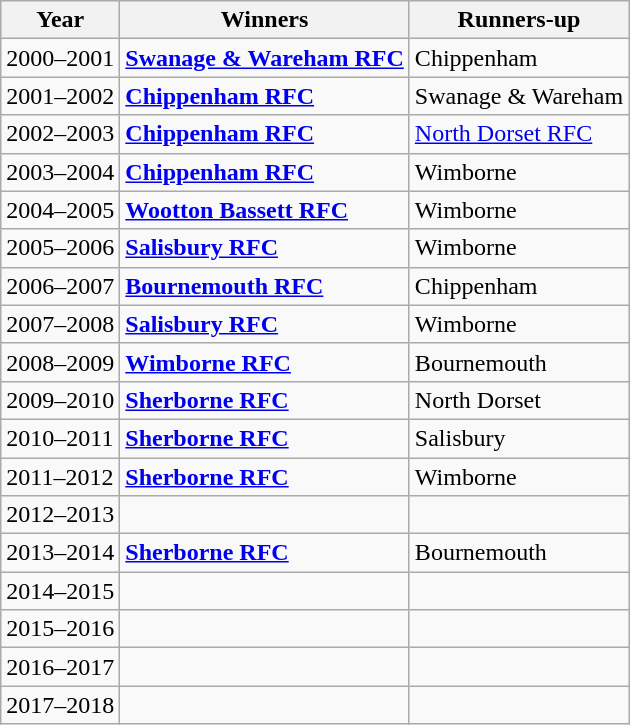<table class="wikitable sortable" border="1">
<tr>
<th>Year</th>
<th>Winners</th>
<th>Runners-up</th>
</tr>
<tr>
<td>2000–2001</td>
<td><strong><a href='#'>Swanage & Wareham RFC</a></strong></td>
<td>Chippenham</td>
</tr>
<tr>
<td>2001–2002</td>
<td><strong><a href='#'>Chippenham RFC</a></strong></td>
<td>Swanage & Wareham</td>
</tr>
<tr>
<td>2002–2003</td>
<td><strong><a href='#'>Chippenham RFC</a></strong></td>
<td><a href='#'>North Dorset RFC</a></td>
</tr>
<tr>
<td>2003–2004</td>
<td><strong><a href='#'>Chippenham RFC</a></strong></td>
<td>Wimborne</td>
</tr>
<tr>
<td>2004–2005</td>
<td><strong><a href='#'>Wootton Bassett RFC</a></strong></td>
<td>Wimborne</td>
</tr>
<tr>
<td>2005–2006</td>
<td><strong><a href='#'>Salisbury RFC</a></strong></td>
<td>Wimborne</td>
</tr>
<tr>
<td>2006–2007</td>
<td><strong><a href='#'>Bournemouth RFC</a></strong></td>
<td>Chippenham</td>
</tr>
<tr>
<td>2007–2008</td>
<td><strong><a href='#'>Salisbury RFC</a></strong></td>
<td>Wimborne</td>
</tr>
<tr>
<td>2008–2009</td>
<td><strong><a href='#'>Wimborne RFC</a></strong></td>
<td>Bournemouth</td>
</tr>
<tr>
<td>2009–2010</td>
<td><strong><a href='#'>Sherborne RFC</a></strong></td>
<td>North Dorset</td>
</tr>
<tr>
<td>2010–2011</td>
<td><strong><a href='#'>Sherborne RFC</a></strong></td>
<td>Salisbury</td>
</tr>
<tr>
<td>2011–2012</td>
<td><strong><a href='#'>Sherborne RFC</a></strong></td>
<td>Wimborne</td>
</tr>
<tr>
<td>2012–2013</td>
<td></td>
<td></td>
</tr>
<tr>
<td>2013–2014</td>
<td><strong><a href='#'>Sherborne RFC</a></strong></td>
<td>Bournemouth</td>
</tr>
<tr>
<td>2014–2015</td>
<td></td>
<td></td>
</tr>
<tr>
<td>2015–2016</td>
<td></td>
<td></td>
</tr>
<tr>
<td>2016–2017</td>
<td></td>
<td></td>
</tr>
<tr>
<td>2017–2018</td>
<td></td>
<td></td>
</tr>
</table>
